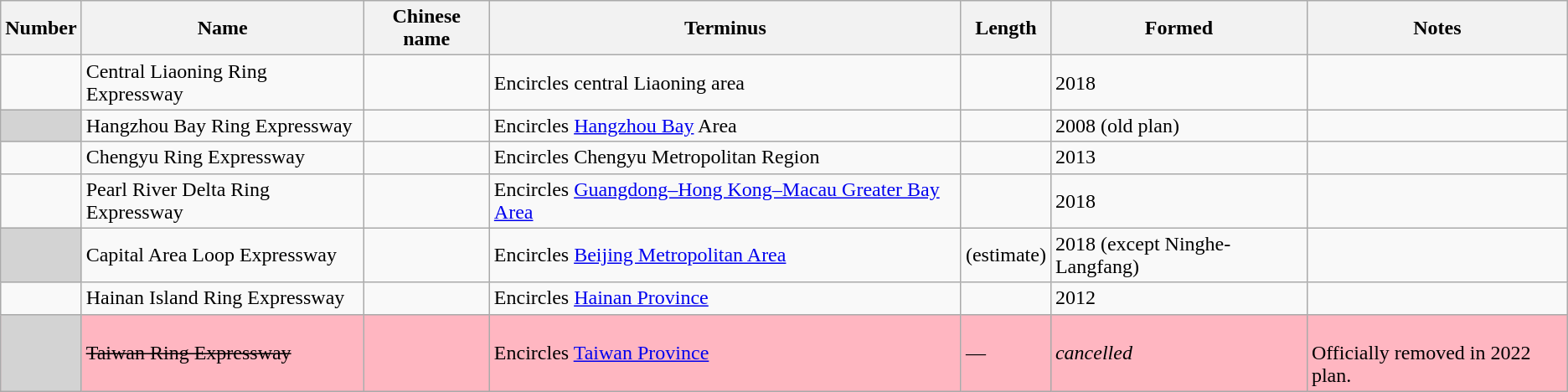<table class="wikitable">
<tr>
<th>Number</th>
<th>Name</th>
<th>Chinese name</th>
<th>Terminus</th>
<th>Length</th>
<th>Formed</th>
<th>Notes</th>
</tr>
<tr>
<td></td>
<td>Central Liaoning Ring Expressway</td>
<td></td>
<td>Encircles central Liaoning area</td>
<td></td>
<td>2018</td>
<td></td>
</tr>
<tr>
<td style="background:lightgrey;"></td>
<td>Hangzhou Bay Ring Expressway</td>
<td></td>
<td>Encircles <a href='#'>Hangzhou Bay</a> Area</td>
<td></td>
<td>2008 (old plan)</td>
<td><br></td>
</tr>
<tr>
<td></td>
<td>Chengyu Ring Expressway</td>
<td></td>
<td>Encircles Chengyu Metropolitan Region</td>
<td></td>
<td>2013</td>
<td></td>
</tr>
<tr>
<td></td>
<td>Pearl River Delta Ring Expressway</td>
<td></td>
<td>Encircles <a href='#'>Guangdong–Hong Kong–Macau Greater Bay Area</a></td>
<td></td>
<td>2018</td>
<td></td>
</tr>
<tr>
<td style="background:lightgrey;"></td>
<td>Capital Area Loop Expressway</td>
<td></td>
<td>Encircles <a href='#'>Beijing Metropolitan Area</a></td>
<td> (estimate)</td>
<td>2018 (except Ninghe-Langfang)</td>
<td></td>
</tr>
<tr>
<td></td>
<td>Hainan Island Ring Expressway</td>
<td></td>
<td>Encircles <a href='#'>Hainan Province</a></td>
<td></td>
<td>2012</td>
<td></td>
</tr>
<tr style="background:lightpink;">
<td style="background:lightgrey;"><s></s></td>
<td><s>Taiwan Ring Expressway</s></td>
<td><s></s></td>
<td>Encircles <a href='#'>Taiwan Province</a></td>
<td>—</td>
<td><em>cancelled</em></td>
<td><br>Officially removed in 2022 plan.</td>
</tr>
</table>
